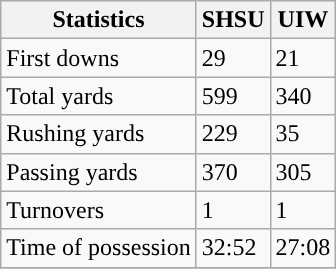<table class="wikitable" style="float: left;">
<tr>
<th>Statistics</th>
<th>SHSU</th>
<th>UIW</th>
</tr>
<tr>
<td>First downs</td>
<td>29</td>
<td>21</td>
</tr>
<tr>
<td>Total yards</td>
<td>599</td>
<td>340</td>
</tr>
<tr>
<td>Rushing yards</td>
<td>229</td>
<td>35</td>
</tr>
<tr>
<td>Passing yards</td>
<td>370</td>
<td>305</td>
</tr>
<tr>
<td>Turnovers</td>
<td>1</td>
<td>1</td>
</tr>
<tr>
<td>Time of possession</td>
<td>32:52</td>
<td>27:08</td>
</tr>
<tr>
</tr>
</table>
